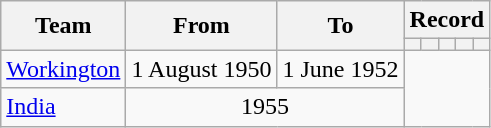<table class=wikitable style="text-align: center">
<tr>
<th rowspan=2>Team</th>
<th rowspan=2>From</th>
<th rowspan=2>To</th>
<th colspan=5>Record</th>
</tr>
<tr>
<th></th>
<th></th>
<th></th>
<th></th>
<th></th>
</tr>
<tr>
<td align=left><a href='#'>Workington</a></td>
<td align=left>1 August 1950</td>
<td align=left>1 June 1952<br></td>
</tr>
<tr>
<td align=left><a href='#'>India</a></td>
<td colspan="2" align=centre>1955<br></td>
</tr>
</table>
